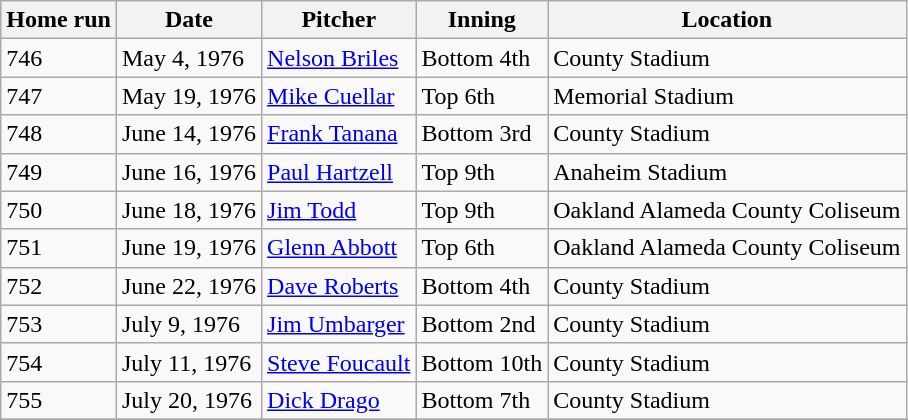<table class="wikitable sortable">
<tr>
<th>Home run</th>
<th>Date</th>
<th>Pitcher</th>
<th>Inning</th>
<th>Location</th>
</tr>
<tr>
<td>746</td>
<td>May 4, 1976</td>
<td><a href='#'>Nelson Briles</a></td>
<td>Bottom 4th</td>
<td>County Stadium</td>
</tr>
<tr>
<td>747</td>
<td>May 19, 1976</td>
<td><a href='#'>Mike Cuellar</a></td>
<td>Top 6th</td>
<td>Memorial Stadium</td>
</tr>
<tr>
<td>748</td>
<td>June 14, 1976</td>
<td><a href='#'>Frank Tanana</a></td>
<td>Bottom 3rd</td>
<td>County Stadium</td>
</tr>
<tr>
<td>749</td>
<td>June 16, 1976</td>
<td><a href='#'>Paul Hartzell</a></td>
<td>Top 9th</td>
<td>Anaheim Stadium</td>
</tr>
<tr>
<td>750</td>
<td>June 18, 1976</td>
<td><a href='#'>Jim Todd</a></td>
<td>Top 9th</td>
<td>Oakland Alameda County Coliseum</td>
</tr>
<tr>
<td>751</td>
<td>June 19, 1976</td>
<td><a href='#'>Glenn Abbott</a></td>
<td>Top 6th</td>
<td>Oakland Alameda County Coliseum</td>
</tr>
<tr>
<td>752</td>
<td>June 22, 1976</td>
<td><a href='#'>Dave Roberts</a></td>
<td>Bottom 4th</td>
<td>County Stadium</td>
</tr>
<tr>
<td>753</td>
<td>July 9, 1976</td>
<td><a href='#'>Jim Umbarger</a></td>
<td>Bottom 2nd</td>
<td>County Stadium</td>
</tr>
<tr>
<td>754</td>
<td>July 11, 1976</td>
<td><a href='#'>Steve Foucault</a></td>
<td>Bottom 10th</td>
<td>County Stadium</td>
</tr>
<tr>
<td>755</td>
<td>July 20, 1976</td>
<td><a href='#'>Dick Drago</a></td>
<td>Bottom 7th</td>
<td>County Stadium</td>
</tr>
<tr>
</tr>
</table>
